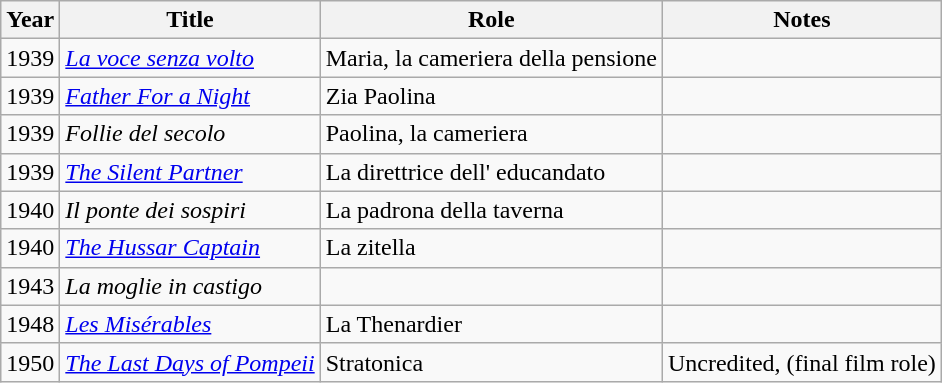<table class="wikitable">
<tr>
<th>Year</th>
<th>Title</th>
<th>Role</th>
<th>Notes</th>
</tr>
<tr>
<td>1939</td>
<td><em><a href='#'>La voce senza volto</a></em></td>
<td>Maria, la cameriera della pensione</td>
<td></td>
</tr>
<tr>
<td>1939</td>
<td><em><a href='#'>Father For a Night</a></em></td>
<td>Zia Paolina</td>
<td></td>
</tr>
<tr>
<td>1939</td>
<td><em>Follie del secolo</em></td>
<td>Paolina, la cameriera</td>
<td></td>
</tr>
<tr>
<td>1939</td>
<td><em><a href='#'>The Silent Partner</a></em></td>
<td>La direttrice dell' educandato</td>
<td></td>
</tr>
<tr>
<td>1940</td>
<td><em>Il ponte dei sospiri</em></td>
<td>La padrona della taverna</td>
<td></td>
</tr>
<tr>
<td>1940</td>
<td><em><a href='#'>The Hussar Captain</a></em></td>
<td>La zitella</td>
<td></td>
</tr>
<tr>
<td>1943</td>
<td><em>La moglie in castigo</em></td>
<td></td>
<td></td>
</tr>
<tr>
<td>1948</td>
<td><em><a href='#'>Les Misérables</a></em></td>
<td>La Thenardier</td>
<td></td>
</tr>
<tr>
<td>1950</td>
<td><em><a href='#'>The Last Days of Pompeii</a></em></td>
<td>Stratonica</td>
<td>Uncredited, (final film role)</td>
</tr>
</table>
